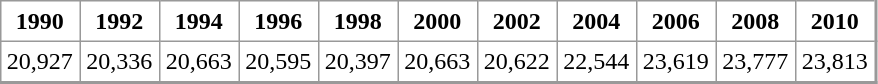<table align="center" rules="all" cellspacing="0" cellpadding="4" style="border: 1px solid #999; border-right: 2px solid #999; border-bottom:2px solid #999">
<tr>
<th>1990</th>
<th>1992</th>
<th>1994</th>
<th>1996</th>
<th>1998</th>
<th>2000</th>
<th>2002</th>
<th>2004</th>
<th>2006</th>
<th>2008</th>
<th>2010</th>
</tr>
<tr>
<td align=center>20,927</td>
<td align=center>20,336</td>
<td align=center>20,663</td>
<td align=center>20,595</td>
<td align=center>20,397</td>
<td align=center>20,663</td>
<td align=center>20,622</td>
<td align=center>22,544</td>
<td align=center>23,619</td>
<td align=center>23,777</td>
<td align=center>23,813</td>
</tr>
</table>
